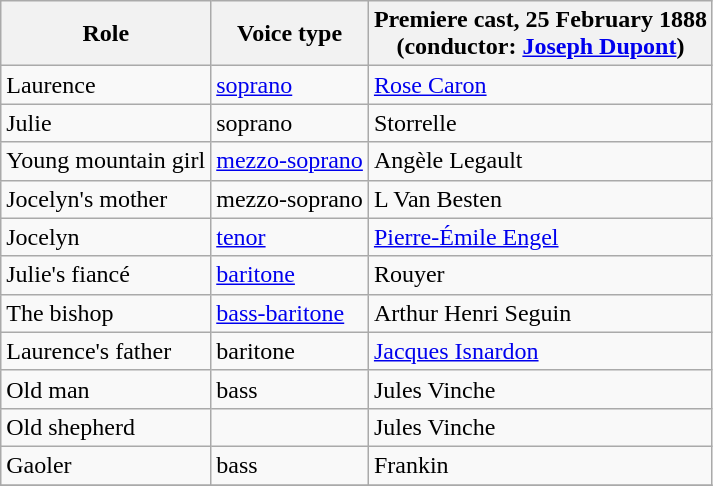<table class="wikitable">
<tr>
<th>Role</th>
<th>Voice type</th>
<th>Premiere cast, 25 February 1888<br>(conductor: <a href='#'>Joseph Dupont</a>)</th>
</tr>
<tr>
<td>Laurence</td>
<td><a href='#'>soprano</a></td>
<td><a href='#'>Rose Caron</a></td>
</tr>
<tr>
<td>Julie</td>
<td>soprano</td>
<td>Storrelle</td>
</tr>
<tr>
<td>Young mountain girl</td>
<td><a href='#'>mezzo-soprano</a></td>
<td>Angèle Legault</td>
</tr>
<tr>
<td>Jocelyn's mother</td>
<td>mezzo-soprano</td>
<td>L Van Besten</td>
</tr>
<tr>
<td>Jocelyn</td>
<td><a href='#'>tenor</a></td>
<td><a href='#'>Pierre-Émile Engel</a></td>
</tr>
<tr>
<td>Julie's fiancé</td>
<td><a href='#'>baritone</a></td>
<td>Rouyer</td>
</tr>
<tr>
<td>The bishop</td>
<td><a href='#'>bass-baritone</a></td>
<td>Arthur Henri Seguin</td>
</tr>
<tr>
<td>Laurence's father</td>
<td>baritone</td>
<td><a href='#'>Jacques Isnardon</a></td>
</tr>
<tr>
<td>Old man</td>
<td>bass</td>
<td>Jules Vinche</td>
</tr>
<tr>
<td>Old shepherd</td>
<td></td>
<td>Jules Vinche</td>
</tr>
<tr>
<td>Gaoler</td>
<td>bass</td>
<td>Frankin</td>
</tr>
<tr>
</tr>
</table>
